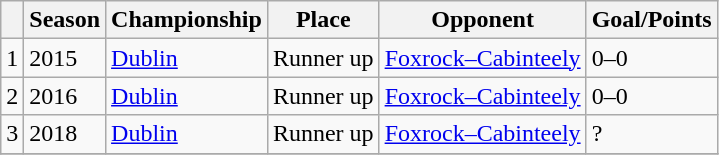<table class="wikitable collapsible">
<tr>
<th></th>
<th>Season</th>
<th>Championship</th>
<th>Place</th>
<th>Opponent</th>
<th>Goal/Points</th>
</tr>
<tr>
<td>1</td>
<td>2015</td>
<td><a href='#'>Dublin</a></td>
<td>Runner up</td>
<td><a href='#'>Foxrock–Cabinteely</a></td>
<td>0–0</td>
</tr>
<tr>
<td>2</td>
<td>2016</td>
<td><a href='#'>Dublin</a></td>
<td>Runner up</td>
<td><a href='#'>Foxrock–Cabinteely</a></td>
<td>0–0</td>
</tr>
<tr>
<td>3</td>
<td>2018</td>
<td><a href='#'>Dublin</a></td>
<td>Runner up</td>
<td><a href='#'>Foxrock–Cabinteely</a></td>
<td>?</td>
</tr>
<tr>
</tr>
</table>
